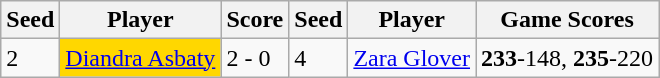<table class="wikitable">
<tr>
<th>Seed</th>
<th>Player</th>
<th>Score</th>
<th>Seed</th>
<th>Player</th>
<th>Game Scores</th>
</tr>
<tr>
<td>2</td>
<td bgcolor="gold"> <a href='#'>Diandra Asbaty</a></td>
<td>2 - 0</td>
<td>4</td>
<td> <a href='#'>Zara Glover</a></td>
<td><strong>233</strong>-148, <strong>235</strong>-220</td>
</tr>
</table>
